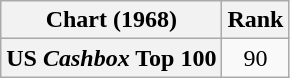<table class="wikitable sortable plainrowheaders">
<tr>
<th align="left">Chart (1968)</th>
<th style="text-align:center;">Rank</th>
</tr>
<tr>
<th scope="row">US <em>Cashbox</em> Top 100</th>
<td style="text-align:center;">90</td>
</tr>
</table>
